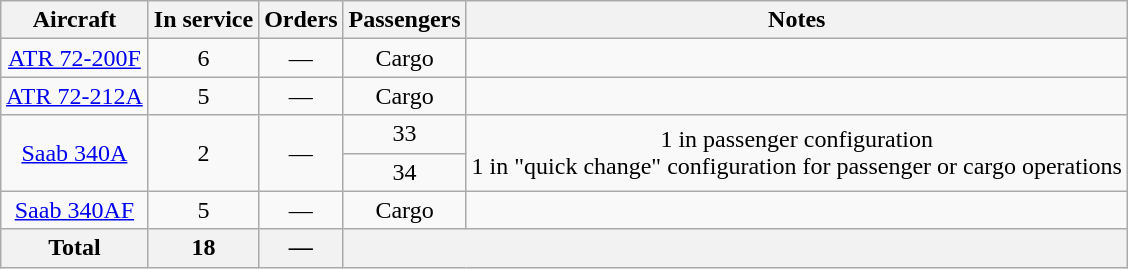<table class="wikitable" style="border-collapse:collapse;text-align:center;margin:auto;">
<tr>
<th>Aircraft</th>
<th>In service</th>
<th>Orders</th>
<th>Passengers</th>
<th>Notes</th>
</tr>
<tr>
<td><a href='#'>ATR 72-200F</a></td>
<td>6</td>
<td>—</td>
<td>Cargo</td>
<td></td>
</tr>
<tr>
<td><a href='#'>ATR 72-212A</a></td>
<td>5</td>
<td>—</td>
<td>Cargo</td>
<td></td>
</tr>
<tr>
<td rowspan=2><a href='#'>Saab 340A</a></td>
<td rowspan=2>2</td>
<td rowspan=2>—</td>
<td>33</td>
<td rowspan=2>1 in passenger configuration<br>1 in "quick change" configuration for passenger or cargo operations</td>
</tr>
<tr>
<td>34</td>
</tr>
<tr>
<td><a href='#'>Saab 340AF</a></td>
<td>5</td>
<td>—</td>
<td>Cargo</td>
<td></td>
</tr>
<tr>
<th>Total</th>
<th>18</th>
<th>—</th>
<th colspan="2"></th>
</tr>
</table>
